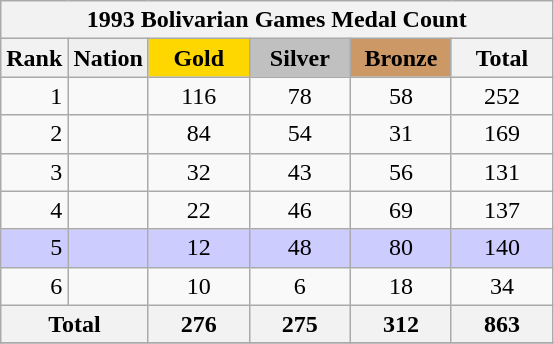<table class="wikitable" border="2" style="text-align:center">
<tr>
<th colspan=6>1993 Bolivarian Games Medal Count</th>
</tr>
<tr bgcolor="#efefef">
<th>Rank</th>
<td align=left><strong>Nation</strong></td>
<td bgcolor="gold" align=center width=60><strong>Gold</strong></td>
<td bgcolor="silver" align=center width=60><strong>Silver</strong></td>
<td bgcolor="CC9966" align=center width=60><strong>Bronze</strong></td>
<th width=60>Total</th>
</tr>
<tr>
<td align=right>1</td>
<td align=left></td>
<td>116</td>
<td>78</td>
<td>58</td>
<td>252</td>
</tr>
<tr>
<td align=right>2</td>
<td align=left></td>
<td>84</td>
<td>54</td>
<td>31</td>
<td>169</td>
</tr>
<tr>
<td align=right>3</td>
<td align=left></td>
<td>32</td>
<td>43</td>
<td>56</td>
<td>131</td>
</tr>
<tr>
<td align=right>4</td>
<td align=left></td>
<td>22</td>
<td>46</td>
<td>69</td>
<td>137</td>
</tr>
<tr style="background:#ccccff">
<td align=right>5</td>
<td align=left></td>
<td>12</td>
<td>48</td>
<td>80</td>
<td>140</td>
</tr>
<tr>
<td align=right>6</td>
<td align=left></td>
<td>10</td>
<td>6</td>
<td>18</td>
<td>34</td>
</tr>
<tr>
<th colspan="2">Total</th>
<th>276</th>
<th>275</th>
<th>312</th>
<th>863</th>
</tr>
<tr>
</tr>
</table>
